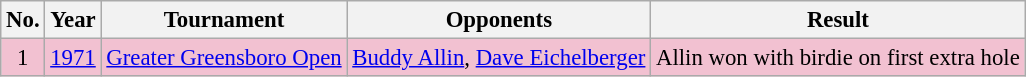<table class="wikitable" style="font-size:95%;">
<tr>
<th>No.</th>
<th>Year</th>
<th>Tournament</th>
<th>Opponents</th>
<th>Result</th>
</tr>
<tr style="background:#F2C1D1;">
<td align=center>1</td>
<td><a href='#'>1971</a></td>
<td><a href='#'>Greater Greensboro Open</a></td>
<td> <a href='#'>Buddy Allin</a>,  <a href='#'>Dave Eichelberger</a></td>
<td>Allin won with birdie on first extra hole</td>
</tr>
</table>
